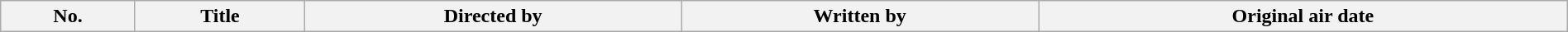<table class="wikitable plainrowheaders" style="width:100%; background:#fff;">
<tr>
<th style="background:#;">No.</th>
<th style="background:#;">Title</th>
<th style="background:#;">Directed by</th>
<th style="background:#;">Written by</th>
<th style="background:#;">Original air date<br>



















</th>
</tr>
</table>
